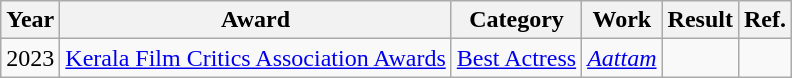<table class="wikitable">
<tr>
<th>Year</th>
<th>Award</th>
<th>Category</th>
<th>Work</th>
<th>Result</th>
<th>Ref.</th>
</tr>
<tr>
<td>2023</td>
<td><a href='#'>Kerala Film Critics Association Awards</a></td>
<td><a href='#'>Best Actress</a></td>
<td><em><a href='#'>Aattam</a></em></td>
<td></td>
<td></td>
</tr>
</table>
